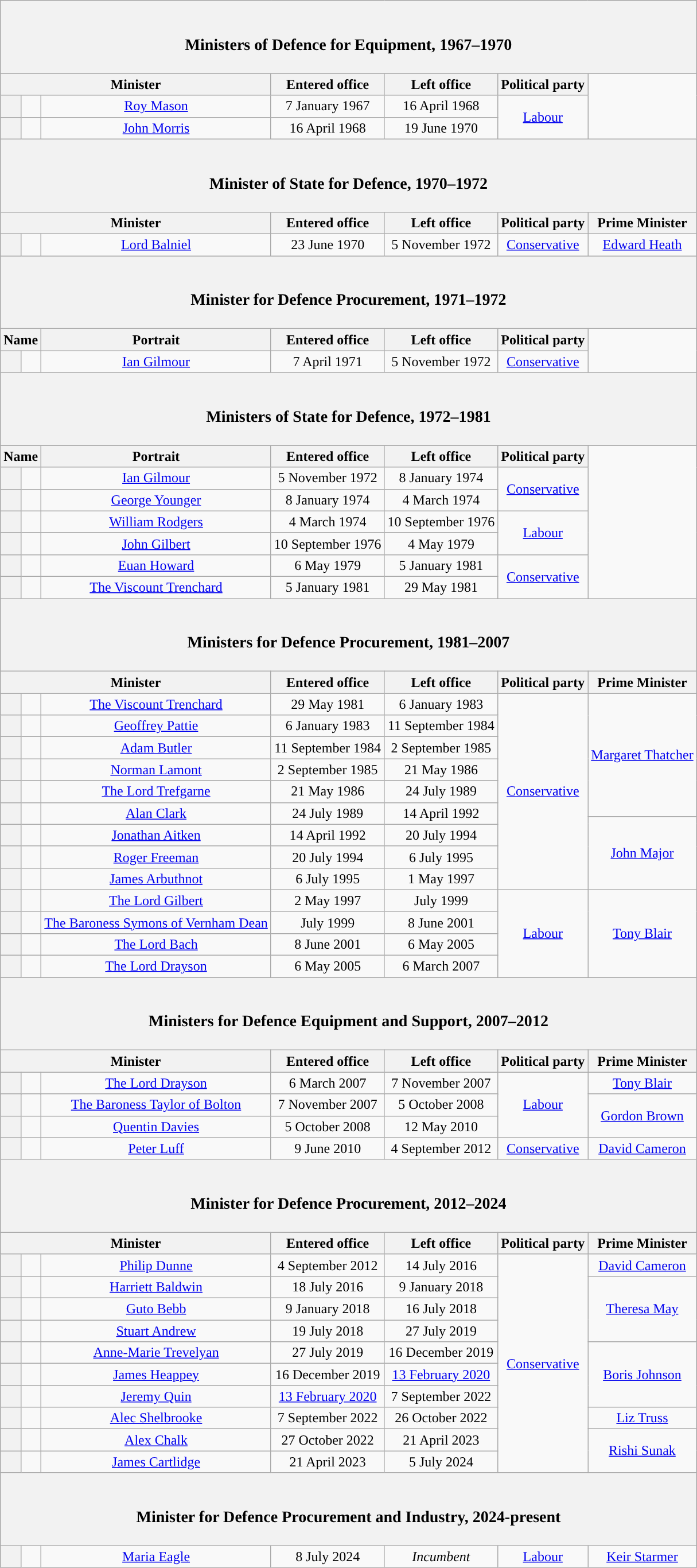<table class="wikitable" style="text-align:center">
<tr style="height:1em">
<th colspan=99><br><h3>Ministers of Defence for Equipment, 1967–1970</h3></th>
</tr>
<tr>
<th colspan=3>Minister</th>
<th>Entered office</th>
<th>Left office</th>
<th>Political party</th>
</tr>
<tr style="height:1em">
<th style="background-color:"></th>
<td></td>
<td><a href='#'>Roy Mason</a></td>
<td>7 January 1967</td>
<td>16 April 1968</td>
<td rowspan=2><a href='#'>Labour</a></td>
</tr>
<tr style="height:1em">
<th style="background-color:"></th>
<td></td>
<td><a href='#'>John Morris</a></td>
<td>16 April 1968</td>
<td>19 June 1970</td>
</tr>
<tr style="height:1em">
<th colspan=99><br><h3>Minister of State for Defence, 1970–1972</h3></th>
</tr>
<tr style="height:1em">
<th colspan=3>Minister</th>
<th>Entered office</th>
<th>Left office</th>
<th>Political party</th>
<th>Prime Minister</th>
</tr>
<tr style="height:1em">
<th style="background-color:"></th>
<td></td>
<td><a href='#'>Lord Balniel</a></td>
<td>23 June 1970</td>
<td>5 November 1972</td>
<td><a href='#'>Conservative</a></td>
<td><a href='#'>Edward Heath</a></td>
</tr>
<tr style="height:1em">
<th colspan=99><br><h3>Minister for Defence Procurement, 1971–1972</h3></th>
</tr>
<tr>
<th colspan=2>Name</th>
<th>Portrait</th>
<th>Entered office</th>
<th>Left office</th>
<th>Political party</th>
</tr>
<tr style="height:1em">
<th style="background-color:"></th>
<td></td>
<td><a href='#'>Ian Gilmour</a></td>
<td>7 April 1971</td>
<td>5 November 1972</td>
<td><a href='#'>Conservative</a></td>
</tr>
<tr style="height:1em">
<th colspan=99><br><h3>Ministers of State for Defence, 1972–1981</h3></th>
</tr>
<tr style="height:1em">
<th colspan=2>Name</th>
<th>Portrait</th>
<th>Entered office</th>
<th>Left office</th>
<th>Political party</th>
</tr>
<tr style="height:1em">
<th style="background-color:"></th>
<td></td>
<td><a href='#'>Ian Gilmour</a></td>
<td>5 November 1972</td>
<td>8 January 1974</td>
<td rowspan=2><a href='#'>Conservative</a></td>
</tr>
<tr style="height:1em">
<th style="background-color:"></th>
<td></td>
<td><a href='#'>George Younger</a></td>
<td>8 January 1974</td>
<td>4 March 1974</td>
</tr>
<tr style="height:1em">
<th style="background-color:"></th>
<td></td>
<td><a href='#'>William Rodgers</a></td>
<td>4 March 1974</td>
<td>10 September 1976</td>
<td rowspan=2><a href='#'>Labour</a></td>
</tr>
<tr style="height:1em">
<th style="background-color:"></th>
<td></td>
<td><a href='#'>John Gilbert</a></td>
<td>10 September 1976</td>
<td>4 May 1979</td>
</tr>
<tr style="height:1em">
<th style="background-color:"></th>
<td></td>
<td><a href='#'>Euan Howard</a></td>
<td>6 May 1979</td>
<td>5 January 1981</td>
<td rowspan=2><a href='#'>Conservative</a></td>
</tr>
<tr style="height:1em">
<th style="background-color:"></th>
<td></td>
<td><a href='#'>The Viscount Trenchard</a></td>
<td>5 January 1981</td>
<td>29 May 1981</td>
</tr>
<tr style="height:1em">
<th colspan=99><br><h3>Ministers for Defence Procurement, 1981–2007</h3></th>
</tr>
<tr style="height:1em">
<th colspan=3>Minister</th>
<th>Entered office</th>
<th>Left office</th>
<th>Political party</th>
<th>Prime Minister</th>
</tr>
<tr style="height:1em">
<th style="background-color:"></th>
<td></td>
<td><a href='#'>The Viscount Trenchard</a></td>
<td>29 May 1981</td>
<td>6 January 1983</td>
<td rowspan=10><a href='#'>Conservative</a></td>
<td rowspan=6><a href='#'>Margaret Thatcher</a></td>
</tr>
<tr style="height:1em">
<th style="background-color:"></th>
<td></td>
<td><a href='#'>Geoffrey Pattie</a></td>
<td>6 January 1983</td>
<td>11 September 1984</td>
</tr>
<tr style="height:1em">
<th style="background-color:"></th>
<td></td>
<td><a href='#'>Adam Butler</a></td>
<td>11 September 1984</td>
<td>2 September 1985</td>
</tr>
<tr style="height:1em">
<th style="background-color:"></th>
<td></td>
<td><a href='#'>Norman Lamont</a></td>
<td>2 September 1985</td>
<td>21 May 1986</td>
</tr>
<tr style="height:1em">
<th style="background-color:"></th>
<td></td>
<td><a href='#'>The Lord Trefgarne</a></td>
<td>21 May 1986</td>
<td>24 July 1989</td>
</tr>
<tr style="height:1em">
<th rowspan=2 style="background-color:"></th>
<td rowspan=2></td>
<td rowspan=2><a href='#'>Alan Clark</a></td>
<td rowspan=2>24 July 1989</td>
<td rowspan=2>14 April 1992</td>
</tr>
<tr>
<td rowspan=4><a href='#'>John Major</a></td>
</tr>
<tr style="height:1em">
<th style="background-color:"></th>
<td></td>
<td><a href='#'>Jonathan Aitken</a></td>
<td>14 April 1992</td>
<td>20 July 1994</td>
</tr>
<tr style="height:1em">
<th style="background-color:"></th>
<td></td>
<td><a href='#'>Roger Freeman</a></td>
<td>20 July 1994</td>
<td>6 July 1995</td>
</tr>
<tr style="height:1em">
<th style="background-color:"></th>
<td></td>
<td><a href='#'>James Arbuthnot</a></td>
<td>6 July 1995</td>
<td>1 May 1997</td>
</tr>
<tr style="height:1em">
<th style="background-color:"></th>
<td></td>
<td><a href='#'>The Lord Gilbert</a></td>
<td>2 May 1997</td>
<td>July 1999</td>
<td rowspan=4><a href='#'>Labour</a></td>
<td rowspan=4><a href='#'>Tony Blair</a></td>
</tr>
<tr style="height:1em">
<th style="background-color:"></th>
<td></td>
<td><a href='#'>The Baroness Symons of Vernham Dean</a></td>
<td>July 1999</td>
<td>8 June 2001</td>
</tr>
<tr style="height:1em">
<th style="background-color:"></th>
<td></td>
<td><a href='#'>The Lord Bach</a></td>
<td>8 June 2001</td>
<td>6 May 2005</td>
</tr>
<tr style="height:1em">
<th style="background-color:"></th>
<td></td>
<td><a href='#'>The Lord Drayson</a></td>
<td>6 May 2005</td>
<td>6 March 2007</td>
</tr>
<tr style="height:1em">
<th colspan=99><br><h3>Ministers for Defence Equipment and Support, 2007–2012</h3></th>
</tr>
<tr style="height:1em">
<th colspan=3>Minister</th>
<th>Entered office</th>
<th>Left office</th>
<th>Political party</th>
<th>Prime Minister</th>
</tr>
<tr style="height:1em">
<th rowspan=2 style="background-color:"></th>
<td rowspan=2></td>
<td rowspan=2><a href='#'>The Lord Drayson</a></td>
<td rowspan=2>6 March 2007</td>
<td rowspan=2>7 November 2007</td>
<td rowspan=4><a href='#'>Labour</a></td>
<td><a href='#'>Tony Blair</a></td>
</tr>
<tr>
<td rowspan=3><a href='#'>Gordon Brown</a></td>
</tr>
<tr style="height:1em">
<th style="background-color:"></th>
<td></td>
<td><a href='#'>The Baroness Taylor of Bolton</a></td>
<td>7 November 2007</td>
<td>5 October 2008</td>
</tr>
<tr style="height:1em">
<th style="background-color:"></th>
<td></td>
<td><a href='#'>Quentin Davies</a></td>
<td>5 October 2008</td>
<td>12 May 2010</td>
</tr>
<tr style="height:1em">
<th style="background-color:"></th>
<td></td>
<td><a href='#'>Peter Luff</a></td>
<td>9 June 2010</td>
<td>4 September 2012</td>
<td><a href='#'>Conservative</a></td>
<td><a href='#'>David Cameron</a></td>
</tr>
<tr style="height:1em">
<th colspan=99><br><h3>Minister for Defence Procurement, 2012–2024</h3></th>
</tr>
<tr>
<th colspan=3>Minister</th>
<th>Entered office</th>
<th>Left office</th>
<th>Political party</th>
<th>Prime Minister</th>
</tr>
<tr style="height:1em">
<th rowspan=2 style="background-color:"></th>
<td></td>
<td><a href='#'>Philip Dunne</a></td>
<td>4 September 2012</td>
<td>14 July 2016</td>
<td rowspan=11><a href='#'>Conservative</a></td>
<td rowspan=2><a href='#'>David Cameron</a></td>
</tr>
<tr>
<td rowspan=2></td>
<td rowspan=2><a href='#'>Harriett Baldwin</a></td>
<td rowspan=2>18 July 2016</td>
<td rowspan=2>9 January 2018</td>
</tr>
<tr style="height:1em">
<th style="background-color:"></th>
<td rowspan=3><a href='#'>Theresa May</a></td>
</tr>
<tr style="height:1em">
<th style="background-color:"></th>
<td></td>
<td><a href='#'>Guto Bebb</a></td>
<td>9 January 2018</td>
<td>16 July 2018</td>
</tr>
<tr style="height:1em">
<th style="background-color:"></th>
<td></td>
<td><a href='#'>Stuart Andrew</a></td>
<td>19 July 2018</td>
<td>27 July 2019</td>
</tr>
<tr style="height:1em">
<th style="background-color:"></th>
<td></td>
<td><a href='#'>Anne-Marie Trevelyan</a></td>
<td>27 July 2019 </td>
<td>16 December 2019</td>
<td rowspan=3><a href='#'>Boris Johnson</a></td>
</tr>
<tr style="height:1em">
<th style="background-color:"></th>
<td></td>
<td><a href='#'>James Heappey</a></td>
<td>16 December 2019</td>
<td><a href='#'>13 February 2020</a></td>
</tr>
<tr style="height:1em">
<th style="background-color:"></th>
<td></td>
<td><a href='#'>Jeremy Quin</a></td>
<td><a href='#'>13 February 2020</a></td>
<td>7 September 2022</td>
</tr>
<tr style="height:1em">
<th style="background-color:"></th>
<td></td>
<td><a href='#'>Alec Shelbrooke</a></td>
<td>7 September 2022</td>
<td>26 October 2022</td>
<td><a href='#'>Liz Truss</a></td>
</tr>
<tr style="height:1em">
<th style="background-color:"></th>
<td></td>
<td><a href='#'>Alex Chalk</a></td>
<td>27 October 2022</td>
<td>21 April 2023</td>
<td rowspan=2><a href='#'>Rishi Sunak</a></td>
</tr>
<tr style="height:1em">
<th style="background-color:"></th>
<td></td>
<td><a href='#'>James Cartlidge</a></td>
<td>21 April 2023</td>
<td>5 July 2024</td>
</tr>
<tr style="height:1em">
<th colspan=99><br><h3>Minister for Defence Procurement and Industry, 2024-present</h3></th>
</tr>
<tr>
<th style="background-color:"></th>
<td></td>
<td><a href='#'>Maria Eagle</a></td>
<td>8 July 2024</td>
<td><em>Incumbent</em></td>
<td><a href='#'>Labour</a></td>
<td><a href='#'>Keir Starmer</a></td>
</tr>
</table>
